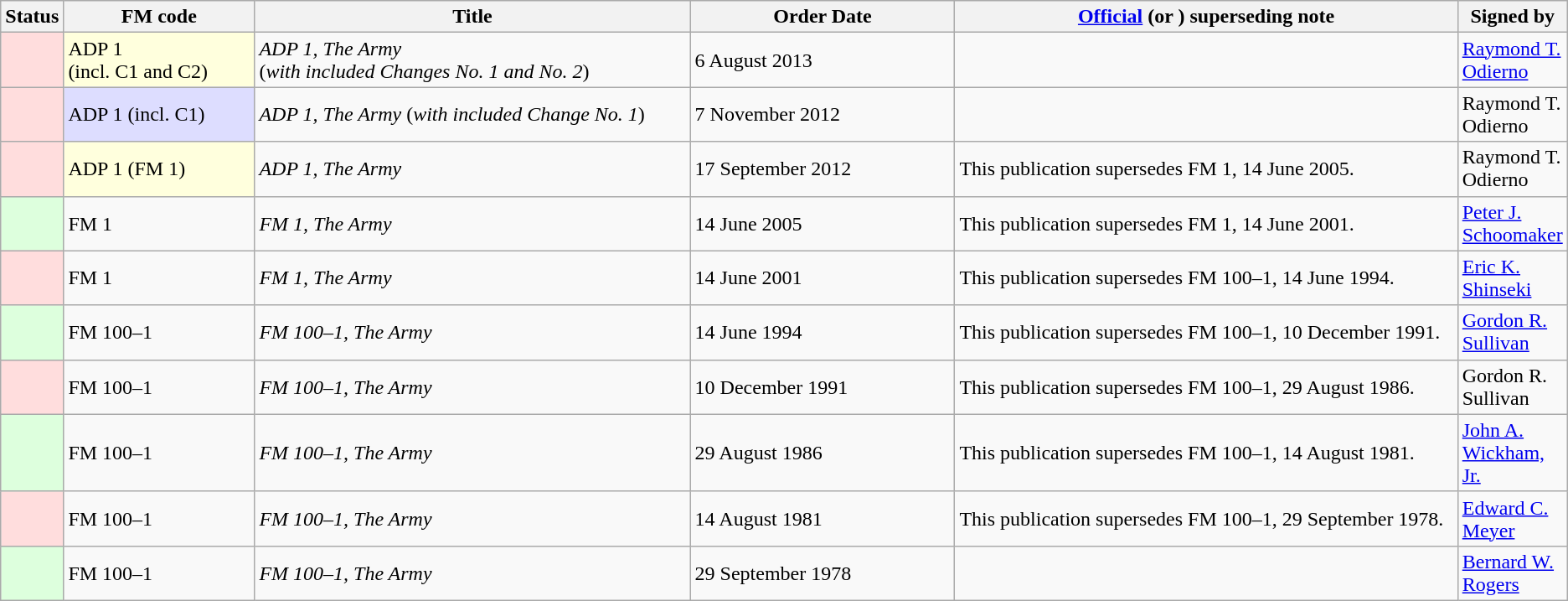<table class="wikitable">
<tr>
<th scope="col">Status</th>
<th scope="col" style="width: 10em;">FM code</th>
<th scope="col" style="width: 24em;">Title</th>
<th scope="col" style="width: 14em;">Order Date</th>
<th scope="col" style="width: 28em;"><a href='#'>Official</a> (or ) superseding note</th>
<th scope="col">Signed by</th>
</tr>
<tr>
<td style="background:#fdd;"></td>
<td style="background:#ffd;">ADP 1<br>(incl. C1 and C2)</td>
<td><em>ADP 1, The Army</em><br>(<em>with included Changes No. 1 and No. 2</em>)</td>
<td>6 August 2013</td>
<td></td>
<td><a href='#'>Raymond T. Odierno</a></td>
</tr>
<tr>
<td style="background:#fdd;"></td>
<td style="background:#ddf;">ADP 1 (incl. C1)</td>
<td><em>ADP 1, The Army</em> (<em>with included Change No. 1</em>)</td>
<td>7 November 2012</td>
<td></td>
<td>Raymond T. Odierno</td>
</tr>
<tr>
<td style="background:#fdd;"></td>
<td style="background:#ffd;">ADP 1 (FM 1)</td>
<td><em>ADP 1, The Army</em></td>
<td>17 September 2012</td>
<td>This publication supersedes FM 1, 14 June 2005.</td>
<td>Raymond T. Odierno</td>
</tr>
<tr>
<td style="background:#dfd;"></td>
<td>FM 1</td>
<td><em>FM 1, The Army</em></td>
<td>14 June 2005</td>
<td>This publication supersedes FM 1, 14 June 2001.</td>
<td><a href='#'>Peter J. Schoomaker</a></td>
</tr>
<tr>
<td style="background:#fdd;"></td>
<td>FM 1</td>
<td><em>FM 1, The Army</em></td>
<td>14 June 2001</td>
<td>This publication supersedes FM 100–1, 14 June 1994.</td>
<td><a href='#'>Eric K. Shinseki</a></td>
</tr>
<tr>
<td style="background:#dfd;"></td>
<td>FM 100–1</td>
<td><em>FM 100–1, The Army</em></td>
<td>14 June 1994</td>
<td>This publication supersedes FM 100–1, 10 December 1991.</td>
<td><a href='#'>Gordon R. Sullivan</a></td>
</tr>
<tr>
<td style="background:#fdd;"></td>
<td>FM 100–1</td>
<td><em>FM 100–1, The Army</em></td>
<td>10 December 1991</td>
<td>This publication supersedes FM 100–1, 29 August 1986.</td>
<td>Gordon R. Sullivan</td>
</tr>
<tr>
<td style="background:#dfd;"></td>
<td>FM 100–1</td>
<td><em>FM 100–1, The Army</em></td>
<td>29 August 1986</td>
<td>This publication supersedes FM 100–1, 14 August 1981.</td>
<td><a href='#'>John A. Wickham, Jr.</a></td>
</tr>
<tr>
<td style="background:#fdd;"></td>
<td>FM 100–1</td>
<td><em>FM 100–1, The Army</em></td>
<td>14 August 1981</td>
<td>This publication supersedes FM 100–1, 29 September 1978.</td>
<td><a href='#'>Edward C. Meyer</a></td>
</tr>
<tr>
<td style="background:#dfd;"></td>
<td>FM 100–1</td>
<td><em>FM 100–1, The Army</em></td>
<td>29 September 1978</td>
<td></td>
<td><a href='#'>Bernard W. Rogers</a></td>
</tr>
</table>
